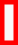<table class="wikitable" style="border: 3px solid red">
<tr>
<td><br></td>
</tr>
</table>
